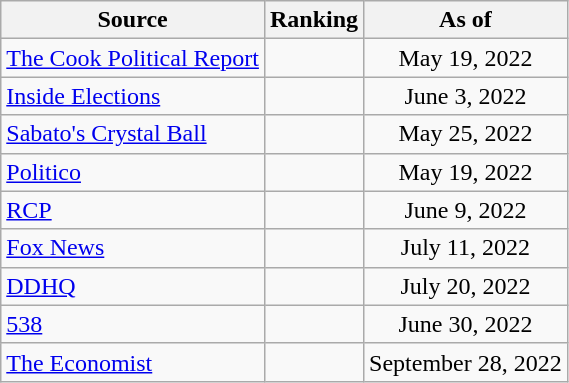<table class="wikitable" style="text-align:center">
<tr>
<th>Source</th>
<th>Ranking</th>
<th>As of</th>
</tr>
<tr>
<td align=left><a href='#'>The Cook Political Report</a></td>
<td></td>
<td>May 19, 2022</td>
</tr>
<tr>
<td align=left><a href='#'>Inside Elections</a></td>
<td></td>
<td>June 3, 2022</td>
</tr>
<tr>
<td align=left><a href='#'>Sabato's Crystal Ball</a></td>
<td></td>
<td>May 25, 2022</td>
</tr>
<tr>
<td align=left><a href='#'>Politico</a></td>
<td></td>
<td>May 19, 2022</td>
</tr>
<tr>
<td align="left"><a href='#'>RCP</a></td>
<td></td>
<td>June 9, 2022</td>
</tr>
<tr>
<td align=left><a href='#'>Fox News</a></td>
<td></td>
<td>July 11, 2022</td>
</tr>
<tr>
<td align="left"><a href='#'>DDHQ</a></td>
<td></td>
<td>July 20, 2022</td>
</tr>
<tr>
<td align="left"><a href='#'>538</a></td>
<td></td>
<td>June 30, 2022</td>
</tr>
<tr>
<td align="left"><a href='#'>The Economist</a></td>
<td></td>
<td>September 28, 2022</td>
</tr>
</table>
